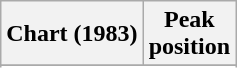<table class="wikitable sortable plainrowheaders" style="text-align:center">
<tr>
<th>Chart (1983)</th>
<th>Peak<br>position</th>
</tr>
<tr>
</tr>
<tr>
</tr>
<tr>
</tr>
<tr>
</tr>
</table>
